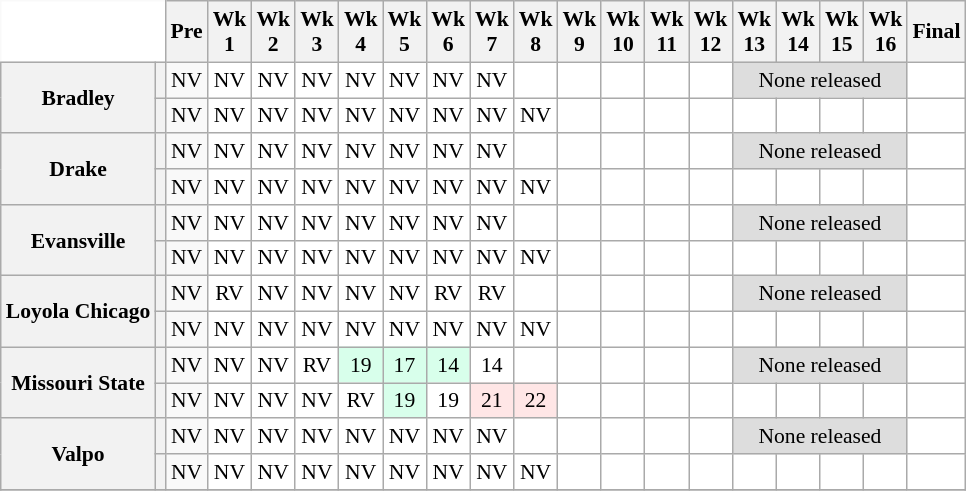<table class="wikitable" style="white-space:nowrap;font-size:90%;text-align:center;">
<tr>
<th colspan=2 style="background:white; border-top-style:hidden; border-left-style:hidden;"> </th>
<th>Pre</th>
<th>Wk<br> 1</th>
<th>Wk<br>2</th>
<th>Wk<br>3</th>
<th>Wk<br>4</th>
<th>Wk<br>5</th>
<th>Wk<br>6</th>
<th>Wk<br>7</th>
<th>Wk<br>8</th>
<th>Wk<br>9</th>
<th>Wk<br>10</th>
<th>Wk<br>11</th>
<th>Wk<br>12</th>
<th>Wk<br>13</th>
<th>Wk<br>14</th>
<th>Wk<br>15</th>
<th>Wk<br>16</th>
<th>Final</th>
</tr>
<tr>
<th rowspan=2 style=>Bradley</th>
<th></th>
<td>NV</td>
<td style="background:#FFF;">NV</td>
<td style="background:#FFF;">NV</td>
<td style="background:#FFF;">NV</td>
<td style="background:#FFF;">NV</td>
<td style="background:#FFF;">NV</td>
<td style="background:#FFF;">NV</td>
<td style="background:#FFF;">NV</td>
<td style="background:#FFF;"></td>
<td style="background:#FFF;"></td>
<td style="background:#FFF;"></td>
<td style="background:#FFF;"></td>
<td style="background:#FFF;"></td>
<td colspan="4" style="background:#DDD;">None released</td>
<td style="background:#FFF;"></td>
</tr>
<tr>
<th></th>
<td>NV</td>
<td style="background:#FFF;">NV</td>
<td style="background:#FFF;">NV</td>
<td style="background:#FFF;">NV</td>
<td style="background:#FFF;">NV</td>
<td style="background:#FFF;">NV</td>
<td style="background:#FFF;">NV</td>
<td style="background:#FFF;">NV</td>
<td style="background:#FFF;">NV</td>
<td style="background:#FFF;"></td>
<td style="background:#FFF;"></td>
<td style="background:#FFF;"></td>
<td style="background:#FFF;"></td>
<td style="background:#FFF;"></td>
<td style="background:#FFF;"></td>
<td style="background:#FFF;"></td>
<td style="background:#FFF;"></td>
<td style="background:#FFF;"></td>
</tr>
<tr>
<th rowspan=2 style=>Drake</th>
<th></th>
<td>NV</td>
<td style="background:#FFF;">NV</td>
<td style="background:#FFF;">NV</td>
<td style="background:#FFF;">NV</td>
<td style="background:#FFF;">NV</td>
<td style="background:#FFF;">NV</td>
<td style="background:#FFF;">NV</td>
<td style="background:#FFF;">NV</td>
<td style="background:#FFF;"></td>
<td style="background:#FFF;"></td>
<td style="background:#FFF;"></td>
<td style="background:#FFF;"></td>
<td style="background:#FFF;"></td>
<td colspan="4" style="background:#DDD;">None released</td>
<td style="background:#FFF;"></td>
</tr>
<tr>
<th></th>
<td>NV</td>
<td style="background:#FFF;">NV</td>
<td style="background:#FFF;">NV</td>
<td style="background:#FFF;">NV</td>
<td style="background:#FFF;">NV</td>
<td style="background:#FFF;">NV</td>
<td style="background:#FFF;">NV</td>
<td style="background:#FFF;">NV</td>
<td style="background:#FFF;">NV</td>
<td style="background:#FFF;"></td>
<td style="background:#FFF;"></td>
<td style="background:#FFF;"></td>
<td style="background:#FFF;"></td>
<td style="background:#FFF;"></td>
<td style="background:#FFF;"></td>
<td style="background:#FFF;"></td>
<td style="background:#FFF;"></td>
<td style="background:#FFF;"></td>
</tr>
<tr>
<th rowspan=2 style=>Evansville</th>
<th></th>
<td>NV</td>
<td style="background:#FFF;">NV</td>
<td style="background:#FFF;">NV</td>
<td style="background:#FFF;">NV</td>
<td style="background:#FFF;">NV</td>
<td style="background:#FFF;">NV</td>
<td style="background:#FFF;">NV</td>
<td style="background:#FFF;">NV</td>
<td style="background:#FFF;"></td>
<td style="background:#FFF;"></td>
<td style="background:#FFF;"></td>
<td style="background:#FFF;"></td>
<td style="background:#FFF;"></td>
<td colspan="4" style="background:#DDD;">None released</td>
<td style="background:#FFF;"></td>
</tr>
<tr>
<th></th>
<td>NV</td>
<td style="background:#FFF;">NV</td>
<td style="background:#FFF;">NV</td>
<td style="background:#FFF;">NV</td>
<td style="background:#FFF;">NV</td>
<td style="background:#FFF;">NV</td>
<td style="background:#FFF;">NV</td>
<td style="background:#FFF;">NV</td>
<td style="background:#FFF;">NV</td>
<td style="background:#FFF;"></td>
<td style="background:#FFF;"></td>
<td style="background:#FFF;"></td>
<td style="background:#FFF;"></td>
<td style="background:#FFF;"></td>
<td style="background:#FFF;"></td>
<td style="background:#FFF;"></td>
<td style="background:#FFF;"></td>
<td style="background:#FFF;"></td>
</tr>
<tr>
<th rowspan=2 style=>Loyola Chicago</th>
<th></th>
<td>NV</td>
<td style="background:#FFF;">RV</td>
<td style="background:#FFF;">NV</td>
<td style="background:#FFF;">NV</td>
<td style="background:#FFF;">NV</td>
<td style="background:#FFF;">NV</td>
<td style="background:#FFF;">RV</td>
<td style="background:#FFF;">RV</td>
<td style="background:#FFF;"></td>
<td style="background:#FFF;"></td>
<td style="background:#FFF;"></td>
<td style="background:#FFF;"></td>
<td style="background:#FFF;"></td>
<td colspan="4" style="background:#DDD;">None released</td>
<td style="background:#FFF;"></td>
</tr>
<tr>
<th></th>
<td>NV</td>
<td style="background:#FFF;">NV</td>
<td style="background:#FFF;">NV</td>
<td style="background:#FFF;">NV</td>
<td style="background:#FFF;">NV</td>
<td style="background:#FFF;">NV</td>
<td style="background:#FFF;">NV</td>
<td style="background:#FFF;">NV</td>
<td style="background:#FFF;">NV</td>
<td style="background:#FFF;"></td>
<td style="background:#FFF;"></td>
<td style="background:#FFF;"></td>
<td style="background:#FFF;"></td>
<td style="background:#FFF;"></td>
<td style="background:#FFF;"></td>
<td style="background:#FFF;"></td>
<td style="background:#FFF;"></td>
<td style="background:#FFF;"></td>
</tr>
<tr>
<th rowspan=2 style=>Missouri State</th>
<th></th>
<td>NV</td>
<td style="background:#FFF;">NV</td>
<td style="background:#FFF;">NV</td>
<td style="background:#FFF;">RV</td>
<td style="background:#d8ffeb;">19</td>
<td style="background:#d8ffeb;">17</td>
<td style="background:#d8ffeb;">14</td>
<td style="background:#FFF;">14</td>
<td style="background:#FFF;"></td>
<td style="background:#FFF;"></td>
<td style="background:#FFF;"></td>
<td style="background:#FFF;"></td>
<td style="background:#FFF;"></td>
<td colspan="4" style="background:#DDD;">None released</td>
<td style="background:#FFF;"></td>
</tr>
<tr>
<th></th>
<td>NV</td>
<td style="background:#FFF;">NV</td>
<td style="background:#FFF;">NV</td>
<td style="background:#FFF;">NV</td>
<td style="background:#FFF;">RV</td>
<td style="background:#d8ffeb;">19</td>
<td style="background:#FFF;">19</td>
<td style="background:#ffe6e6;">21</td>
<td style="background:#ffe6e6;">22</td>
<td style="background:#FFF;"></td>
<td style="background:#FFF;"></td>
<td style="background:#FFF;"></td>
<td style="background:#FFF;"></td>
<td style="background:#FFF;"></td>
<td style="background:#FFF;"></td>
<td style="background:#FFF;"></td>
<td style="background:#FFF;"></td>
<td style="background:#FFF;"></td>
</tr>
<tr>
<th rowspan=2 style=>Valpo</th>
<th></th>
<td>NV</td>
<td style="background:#FFF;">NV</td>
<td style="background:#FFF;">NV</td>
<td style="background:#FFF;">NV</td>
<td style="background:#FFF;">NV</td>
<td style="background:#FFF;">NV</td>
<td style="background:#FFF;">NV</td>
<td style="background:#FFF;">NV</td>
<td style="background:#FFF;"></td>
<td style="background:#FFF;"></td>
<td style="background:#FFF;"></td>
<td style="background:#FFF;"></td>
<td style="background:#FFF;"></td>
<td colspan="4" style="background:#DDD;">None released</td>
<td style="background:#FFF;"></td>
</tr>
<tr>
<th></th>
<td>NV</td>
<td style="background:#FFF;">NV</td>
<td style="background:#FFF;">NV</td>
<td style="background:#FFF;">NV</td>
<td style="background:#FFF;">NV</td>
<td style="background:#FFF;">NV</td>
<td style="background:#FFF;">NV</td>
<td style="background:#FFF;">NV</td>
<td style="background:#FFF;">NV</td>
<td style="background:#FFF;"></td>
<td style="background:#FFF;"></td>
<td style="background:#FFF;"></td>
<td style="background:#FFF;"></td>
<td style="background:#FFF;"></td>
<td style="background:#FFF;"></td>
<td style="background:#FFF;"></td>
<td style="background:#FFF;"></td>
<td style="background:#FFF;"></td>
</tr>
<tr>
</tr>
</table>
